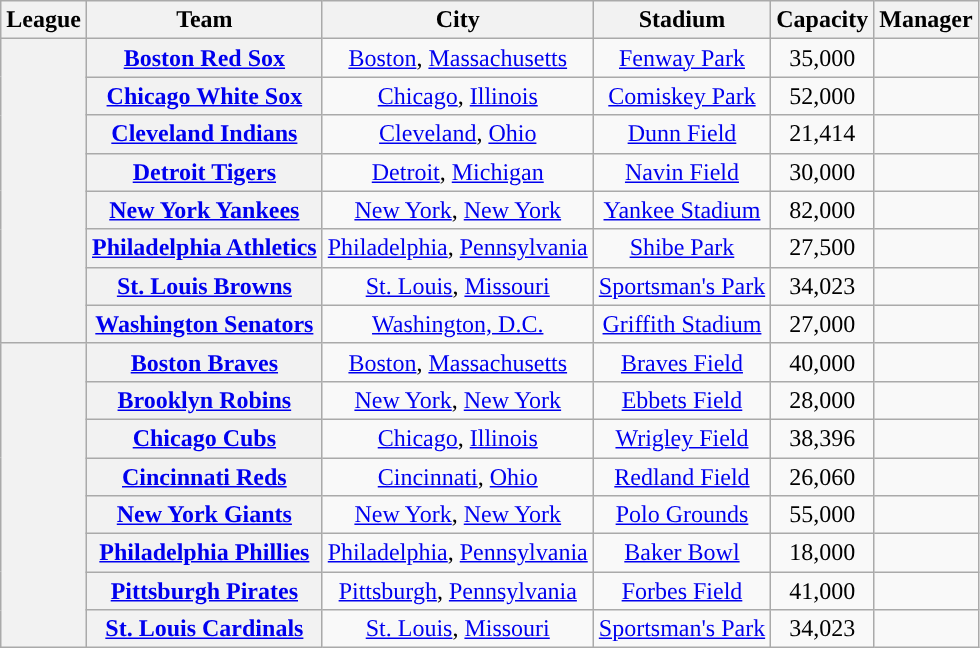<table class="wikitable sortable plainrowheaders" style="text-align:center;">
<tr>
<th scope="col">League</th>
<th scope="col">Team</th>
<th scope="col">City</th>
<th scope="col">Stadium</th>
<th scope="col">Capacity</th>
<th scope="col">Manager</th>
</tr>
<tr>
<th rowspan="8"></th>
<th scope="row"><a href='#'>Boston Red Sox</a></th>
<td><a href='#'>Boston</a>, <a href='#'>Massachusetts</a></td>
<td><a href='#'>Fenway Park</a></td>
<td>35,000</td>
<td></td>
</tr>
<tr>
<th scope="row"><a href='#'>Chicago White Sox</a></th>
<td><a href='#'>Chicago</a>, <a href='#'>Illinois</a></td>
<td><a href='#'>Comiskey Park</a></td>
<td>52,000</td>
<td></td>
</tr>
<tr>
<th scope="row"><a href='#'>Cleveland Indians</a></th>
<td><a href='#'>Cleveland</a>, <a href='#'>Ohio</a></td>
<td><a href='#'>Dunn Field</a></td>
<td>21,414</td>
<td></td>
</tr>
<tr>
<th scope="row"><a href='#'>Detroit Tigers</a></th>
<td><a href='#'>Detroit</a>, <a href='#'>Michigan</a></td>
<td><a href='#'>Navin Field</a></td>
<td>30,000</td>
<td></td>
</tr>
<tr>
<th scope="row"><a href='#'>New York Yankees</a></th>
<td><a href='#'>New York</a>, <a href='#'>New York</a></td>
<td><a href='#'>Yankee Stadium</a></td>
<td>82,000</td>
<td></td>
</tr>
<tr>
<th scope="row"><a href='#'>Philadelphia Athletics</a></th>
<td><a href='#'>Philadelphia</a>, <a href='#'>Pennsylvania</a></td>
<td><a href='#'>Shibe Park</a></td>
<td>27,500</td>
<td></td>
</tr>
<tr>
<th scope="row"><a href='#'>St. Louis Browns</a></th>
<td><a href='#'>St. Louis</a>, <a href='#'>Missouri</a></td>
<td><a href='#'>Sportsman's Park</a></td>
<td>34,023</td>
<td></td>
</tr>
<tr>
<th scope="row"><a href='#'>Washington Senators</a></th>
<td><a href='#'>Washington, D.C.</a></td>
<td><a href='#'>Griffith Stadium</a></td>
<td>27,000</td>
<td></td>
</tr>
<tr>
<th rowspan="8"></th>
<th scope="row"><a href='#'>Boston Braves</a></th>
<td><a href='#'>Boston</a>, <a href='#'>Massachusetts</a></td>
<td><a href='#'>Braves Field</a></td>
<td>40,000</td>
<td></td>
</tr>
<tr>
<th scope="row"><a href='#'>Brooklyn Robins</a></th>
<td><a href='#'>New York</a>, <a href='#'>New York</a></td>
<td><a href='#'>Ebbets Field</a></td>
<td>28,000</td>
<td></td>
</tr>
<tr>
<th scope="row"><a href='#'>Chicago Cubs</a></th>
<td><a href='#'>Chicago</a>, <a href='#'>Illinois</a></td>
<td><a href='#'>Wrigley Field</a></td>
<td>38,396</td>
<td></td>
</tr>
<tr>
<th scope="row"><a href='#'>Cincinnati Reds</a></th>
<td><a href='#'>Cincinnati</a>, <a href='#'>Ohio</a></td>
<td><a href='#'>Redland Field</a></td>
<td>26,060</td>
<td></td>
</tr>
<tr>
<th scope="row"><a href='#'>New York Giants</a></th>
<td><a href='#'>New York</a>, <a href='#'>New York</a></td>
<td><a href='#'>Polo Grounds</a></td>
<td>55,000</td>
<td></td>
</tr>
<tr>
<th scope="row"><a href='#'>Philadelphia Phillies</a></th>
<td><a href='#'>Philadelphia</a>, <a href='#'>Pennsylvania</a></td>
<td><a href='#'>Baker Bowl</a></td>
<td>18,000</td>
<td></td>
</tr>
<tr>
<th scope="row"><a href='#'>Pittsburgh Pirates</a></th>
<td><a href='#'>Pittsburgh</a>, <a href='#'>Pennsylvania</a></td>
<td><a href='#'>Forbes Field</a></td>
<td>41,000</td>
<td></td>
</tr>
<tr>
<th scope="row"><a href='#'>St. Louis Cardinals</a></th>
<td><a href='#'>St. Louis</a>, <a href='#'>Missouri</a></td>
<td><a href='#'>Sportsman's Park</a></td>
<td>34,023</td>
<td></td>
</tr>
</table>
